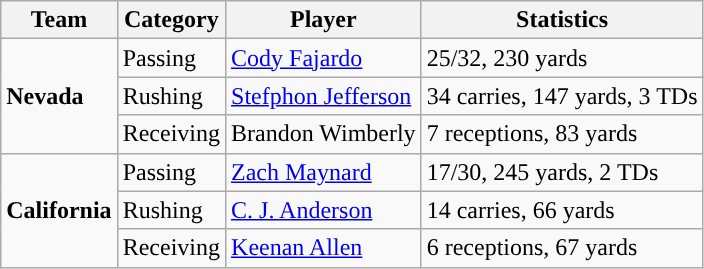<table class="wikitable" style="float: left;">
<tr>
<th>Team</th>
<th>Category</th>
<th>Player</th>
<th>Statistics</th>
</tr>
<tr>
<td rowspan=3><strong>Nevada</strong></td>
<td>Passing</td>
<td><a href='#'>Cody Fajardo</a></td>
<td>25/32, 230 yards</td>
</tr>
<tr>
<td>Rushing</td>
<td><a href='#'>Stefphon Jefferson</a></td>
<td>34 carries, 147 yards, 3 TDs</td>
</tr>
<tr>
<td>Receiving</td>
<td>Brandon Wimberly</td>
<td>7 receptions, 83 yards</td>
</tr>
<tr>
<td rowspan=3><strong>California</strong></td>
<td>Passing</td>
<td><a href='#'>Zach Maynard</a></td>
<td>17/30, 245 yards, 2 TDs</td>
</tr>
<tr>
<td>Rushing</td>
<td><a href='#'>C. J. Anderson</a></td>
<td>14 carries, 66 yards</td>
</tr>
<tr>
<td>Receiving</td>
<td><a href='#'>Keenan Allen</a></td>
<td>6 receptions, 67 yards</td>
</tr>
</table>
